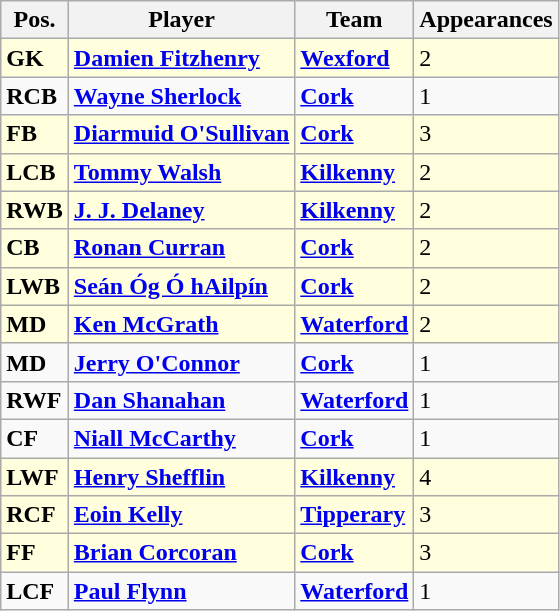<table class="wikitable">
<tr>
<th>Pos.</th>
<th>Player</th>
<th>Team</th>
<th>Appearances</th>
</tr>
<tr bgcolor=#FFFFDD>
<td><strong>GK</strong></td>
<td> <strong><a href='#'>Damien Fitzhenry</a></strong></td>
<td><strong><a href='#'>Wexford</a></strong></td>
<td>2</td>
</tr>
<tr>
<td><strong>RCB</strong></td>
<td> <strong><a href='#'>Wayne Sherlock</a></strong></td>
<td><strong><a href='#'>Cork</a></strong></td>
<td>1</td>
</tr>
<tr bgcolor=#FFFFDD>
<td><strong>FB</strong></td>
<td> <strong><a href='#'>Diarmuid O'Sullivan</a></strong></td>
<td><strong><a href='#'>Cork</a></strong></td>
<td>3</td>
</tr>
<tr bgcolor=#FFFFDD>
<td><strong>LCB</strong></td>
<td> <strong><a href='#'>Tommy Walsh</a></strong></td>
<td><strong><a href='#'>Kilkenny</a></strong></td>
<td>2</td>
</tr>
<tr bgcolor=#FFFFDD>
<td><strong>RWB</strong></td>
<td> <strong><a href='#'>J. J. Delaney</a></strong></td>
<td><strong><a href='#'>Kilkenny</a></strong></td>
<td>2</td>
</tr>
<tr bgcolor=#FFFFDD>
<td><strong>CB</strong></td>
<td> <strong><a href='#'>Ronan Curran</a></strong></td>
<td><strong><a href='#'>Cork</a></strong></td>
<td>2</td>
</tr>
<tr bgcolor=#FFFFDD>
<td><strong>LWB</strong></td>
<td> <strong><a href='#'>Seán Óg Ó hAilpín</a></strong></td>
<td><strong><a href='#'>Cork</a></strong></td>
<td>2</td>
</tr>
<tr bgcolor=#FFFFDD>
<td><strong>MD</strong></td>
<td> <strong><a href='#'>Ken McGrath</a></strong></td>
<td><strong><a href='#'>Waterford</a></strong></td>
<td>2</td>
</tr>
<tr>
<td><strong>MD</strong></td>
<td> <strong><a href='#'>Jerry O'Connor</a></strong></td>
<td><strong><a href='#'>Cork</a></strong></td>
<td>1</td>
</tr>
<tr>
<td><strong>RWF</strong></td>
<td> <strong><a href='#'>Dan Shanahan</a></strong></td>
<td><strong><a href='#'>Waterford</a></strong></td>
<td>1</td>
</tr>
<tr>
<td><strong>CF</strong></td>
<td> <strong><a href='#'>Niall McCarthy</a></strong></td>
<td><strong><a href='#'>Cork</a></strong></td>
<td>1</td>
</tr>
<tr bgcolor=#FFFFDD>
<td><strong>LWF</strong></td>
<td> <strong><a href='#'>Henry Shefflin</a></strong></td>
<td><strong><a href='#'>Kilkenny</a></strong></td>
<td>4</td>
</tr>
<tr bgcolor=#FFFFDD>
<td><strong>RCF</strong></td>
<td> <strong><a href='#'>Eoin Kelly</a></strong></td>
<td><strong><a href='#'>Tipperary</a></strong></td>
<td>3</td>
</tr>
<tr bgcolor=#FFFFDD>
<td><strong>FF</strong></td>
<td> <strong><a href='#'>Brian Corcoran</a></strong></td>
<td><strong><a href='#'>Cork</a></strong></td>
<td>3</td>
</tr>
<tr>
<td><strong>LCF</strong></td>
<td> <strong><a href='#'>Paul Flynn</a></strong></td>
<td><strong><a href='#'>Waterford</a></strong></td>
<td>1</td>
</tr>
</table>
